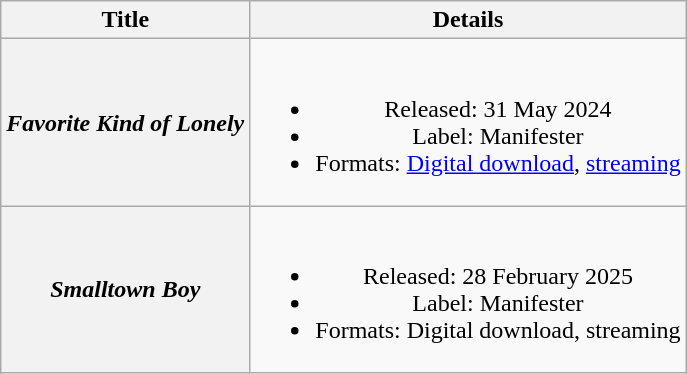<table class="wikitable plainrowheaders" style="text-align:center;" border="1">
<tr>
<th scope="col">Title</th>
<th scope="col">Details</th>
</tr>
<tr>
<th scope="row"><em>Favorite Kind of Lonely</em></th>
<td><br><ul><li>Released: 31 May 2024</li><li>Label: Manifester</li><li>Formats: <a href='#'>Digital download</a>, <a href='#'>streaming</a></li></ul></td>
</tr>
<tr>
<th scope="row"><em>Smalltown Boy</em></th>
<td><br><ul><li>Released: 28 February 2025</li><li>Label: Manifester</li><li>Formats: Digital download, streaming</li></ul></td>
</tr>
</table>
